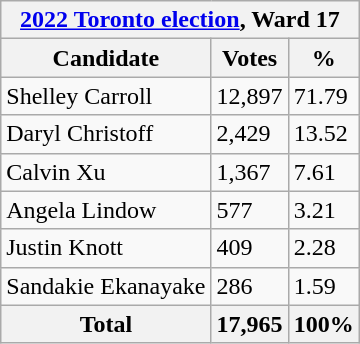<table class="wikitable">
<tr>
<th colspan="3"><a href='#'>2022 Toronto election</a>, Ward 17</th>
</tr>
<tr>
<th>Candidate</th>
<th>Votes</th>
<th><strong>%</strong></th>
</tr>
<tr>
<td>Shelley Carroll</td>
<td>12,897</td>
<td>71.79</td>
</tr>
<tr>
<td>Daryl Christoff</td>
<td>2,429</td>
<td>13.52</td>
</tr>
<tr>
<td>Calvin Xu</td>
<td>1,367</td>
<td>7.61</td>
</tr>
<tr>
<td>Angela Lindow</td>
<td>577</td>
<td>3.21</td>
</tr>
<tr>
<td>Justin Knott</td>
<td>409</td>
<td>2.28</td>
</tr>
<tr>
<td>Sandakie Ekanayake</td>
<td>286</td>
<td>1.59</td>
</tr>
<tr>
<th>Total</th>
<th>17,965</th>
<th>100%</th>
</tr>
</table>
